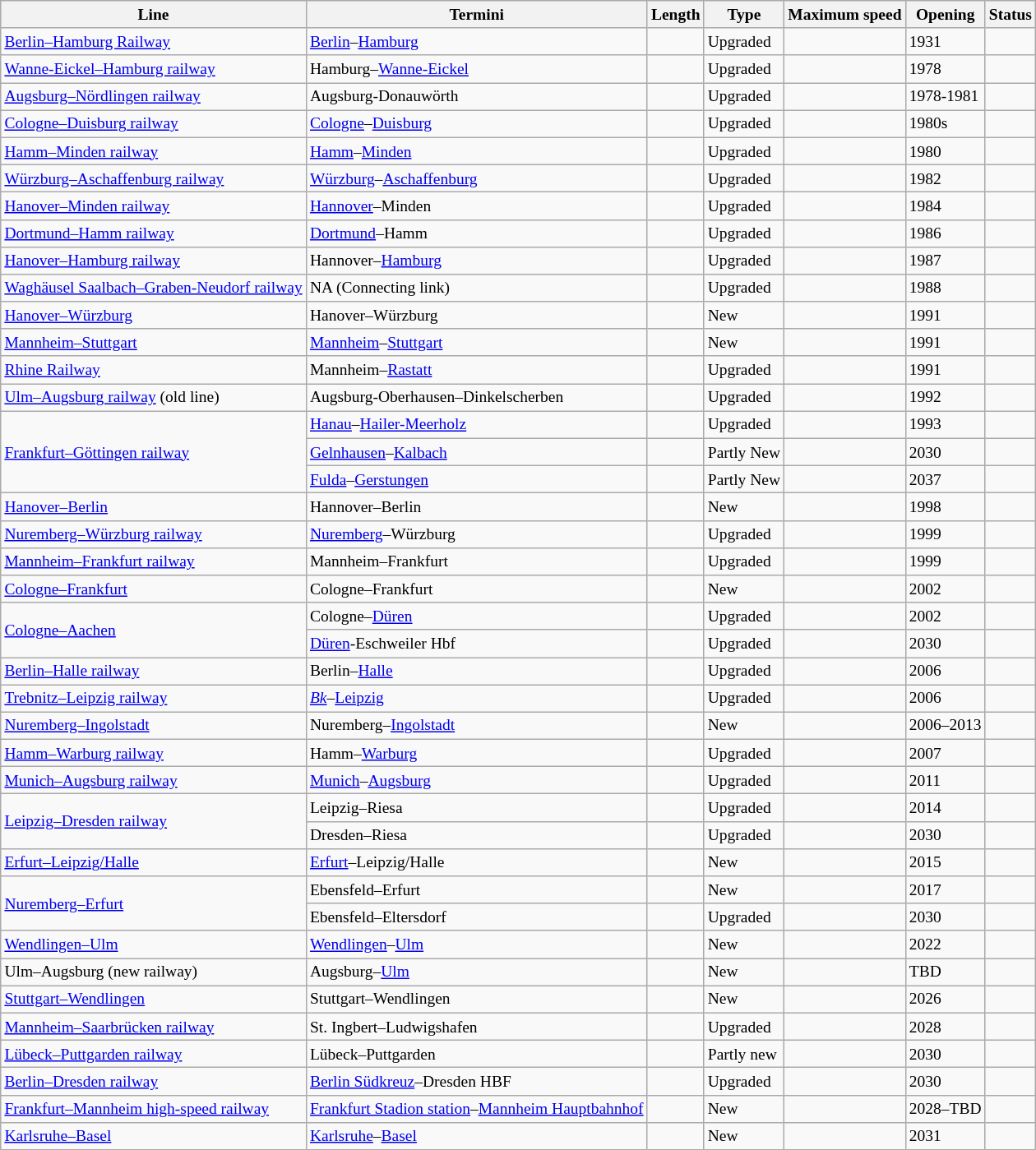<table class="wikitable sortable static-row-numbers static-row-header-hash" style="font-size:small;">
<tr>
<th>Line</th>
<th>Termini</th>
<th data-sort-type="number">Length</th>
<th>Type</th>
<th>Maximum speed</th>
<th>Opening</th>
<th>Status</th>
</tr>
<tr>
<td><a href='#'>Berlin–Hamburg Railway</a></td>
<td><a href='#'>Berlin</a>–<a href='#'>Hamburg</a></td>
<td></td>
<td>Upgraded</td>
<td></td>
<td>1931</td>
<td></td>
</tr>
<tr>
<td><a href='#'>Wanne-Eickel–Hamburg railway</a></td>
<td>Hamburg–<a href='#'>Wanne-Eickel</a></td>
<td></td>
<td>Upgraded</td>
<td></td>
<td>1978</td>
<td></td>
</tr>
<tr>
<td><a href='#'>Augsburg–Nördlingen railway</a></td>
<td>Augsburg-Donauwörth</td>
<td></td>
<td>Upgraded</td>
<td></td>
<td>1978-1981</td>
<td></td>
</tr>
<tr>
<td><a href='#'>Cologne–Duisburg railway</a></td>
<td><a href='#'>Cologne</a>–<a href='#'>Duisburg</a></td>
<td></td>
<td>Upgraded</td>
<td></td>
<td>1980s</td>
<td></td>
</tr>
<tr>
<td><a href='#'>Hamm–Minden railway</a></td>
<td><a href='#'>Hamm</a>–<a href='#'>Minden</a></td>
<td></td>
<td>Upgraded</td>
<td></td>
<td>1980</td>
<td></td>
</tr>
<tr>
<td><a href='#'>Würzburg–Aschaffenburg railway</a></td>
<td><a href='#'>Würzburg</a>–<a href='#'>Aschaffenburg</a></td>
<td></td>
<td>Upgraded</td>
<td></td>
<td>1982</td>
<td></td>
</tr>
<tr>
<td><a href='#'>Hanover–Minden railway</a></td>
<td><a href='#'>Hannover</a>–Minden</td>
<td></td>
<td>Upgraded</td>
<td></td>
<td>1984</td>
<td></td>
</tr>
<tr>
<td><a href='#'>Dortmund–Hamm railway</a></td>
<td><a href='#'>Dortmund</a>–Hamm</td>
<td></td>
<td>Upgraded</td>
<td></td>
<td>1986</td>
<td></td>
</tr>
<tr>
<td><a href='#'>Hanover–Hamburg railway</a></td>
<td>Hannover–<a href='#'>Hamburg</a></td>
<td></td>
<td>Upgraded</td>
<td></td>
<td>1987</td>
<td></td>
</tr>
<tr>
<td><a href='#'>Waghäusel Saalbach–Graben-Neudorf railway</a></td>
<td>NA (Connecting link)</td>
<td></td>
<td>Upgraded</td>
<td></td>
<td>1988</td>
<td></td>
</tr>
<tr>
<td><a href='#'>Hanover–Würzburg</a></td>
<td>Hanover–Würzburg</td>
<td></td>
<td>New</td>
<td></td>
<td>1991</td>
<td></td>
</tr>
<tr>
<td><a href='#'>Mannheim–Stuttgart</a></td>
<td><a href='#'>Mannheim</a>–<a href='#'>Stuttgart</a></td>
<td></td>
<td>New</td>
<td></td>
<td>1991</td>
<td></td>
</tr>
<tr>
<td><a href='#'>Rhine Railway</a></td>
<td>Mannheim–<a href='#'>Rastatt</a></td>
<td></td>
<td>Upgraded</td>
<td></td>
<td>1991</td>
<td></td>
</tr>
<tr>
<td><a href='#'>Ulm–Augsburg railway</a> (old line)</td>
<td>Augsburg-Oberhausen–Dinkelscherben</td>
<td></td>
<td>Upgraded</td>
<td></td>
<td>1992</td>
<td></td>
</tr>
<tr>
<td rowspan="3"><a href='#'>Frankfurt–Göttingen railway</a></td>
<td><a href='#'>Hanau</a>–<a href='#'>Hailer-Meerholz</a></td>
<td></td>
<td>Upgraded</td>
<td></td>
<td>1993</td>
<td></td>
</tr>
<tr>
<td><a href='#'>Gelnhausen</a>–<a href='#'>Kalbach</a></td>
<td></td>
<td>Partly New</td>
<td></td>
<td>2030 </td>
<td></td>
</tr>
<tr>
<td><a href='#'>Fulda</a>–<a href='#'>Gerstungen</a></td>
<td></td>
<td>Partly New</td>
<td></td>
<td>2037</td>
<td></td>
</tr>
<tr>
<td><a href='#'>Hanover–Berlin</a></td>
<td>Hannover–Berlin</td>
<td></td>
<td>New</td>
<td></td>
<td>1998</td>
<td></td>
</tr>
<tr>
<td><a href='#'>Nuremberg–Würzburg railway</a></td>
<td><a href='#'>Nuremberg</a>–Würzburg</td>
<td></td>
<td>Upgraded</td>
<td></td>
<td>1999</td>
<td></td>
</tr>
<tr>
<td><a href='#'>Mannheim–Frankfurt railway</a></td>
<td>Mannheim–Frankfurt</td>
<td></td>
<td>Upgraded</td>
<td></td>
<td>1999</td>
<td></td>
</tr>
<tr>
<td><a href='#'>Cologne–Frankfurt</a></td>
<td>Cologne–Frankfurt</td>
<td></td>
<td>New</td>
<td></td>
<td>2002</td>
<td></td>
</tr>
<tr>
<td rowspan="2"><a href='#'>Cologne–Aachen</a></td>
<td>Cologne–<a href='#'>Düren</a></td>
<td></td>
<td>Upgraded</td>
<td></td>
<td>2002</td>
<td></td>
</tr>
<tr>
<td><a href='#'>Düren</a>-Eschweiler Hbf</td>
<td></td>
<td>Upgraded</td>
<td></td>
<td>2030</td>
<td></td>
</tr>
<tr>
<td><a href='#'>Berlin–Halle railway</a></td>
<td>Berlin–<a href='#'>Halle</a></td>
<td></td>
<td>Upgraded</td>
<td></td>
<td>2006</td>
<td></td>
</tr>
<tr>
<td><a href='#'>Trebnitz–Leipzig railway</a></td>
<td><em><a href='#'>Bk</a></em>–<a href='#'>Leipzig</a></td>
<td></td>
<td>Upgraded</td>
<td></td>
<td>2006</td>
<td></td>
</tr>
<tr>
<td><a href='#'>Nuremberg–Ingolstadt</a></td>
<td>Nuremberg–<a href='#'>Ingolstadt</a></td>
<td></td>
<td>New</td>
<td></td>
<td>2006–2013</td>
<td></td>
</tr>
<tr>
<td><a href='#'>Hamm–Warburg railway</a></td>
<td>Hamm–<a href='#'>Warburg</a></td>
<td></td>
<td>Upgraded</td>
<td></td>
<td>2007</td>
<td></td>
</tr>
<tr>
<td><a href='#'>Munich–Augsburg railway</a></td>
<td><a href='#'>Munich</a>–<a href='#'>Augsburg</a></td>
<td></td>
<td>Upgraded</td>
<td></td>
<td>2011</td>
<td></td>
</tr>
<tr>
<td rowspan="2"><a href='#'>Leipzig–Dresden railway</a></td>
<td>Leipzig–Riesa</td>
<td></td>
<td>Upgraded</td>
<td></td>
<td>2014</td>
<td></td>
</tr>
<tr>
<td>Dresden–Riesa</td>
<td></td>
<td>Upgraded</td>
<td></td>
<td>2030 </td>
<td></td>
</tr>
<tr>
<td><a href='#'>Erfurt–Leipzig/Halle</a></td>
<td><a href='#'>Erfurt</a>–Leipzig/Halle</td>
<td></td>
<td>New</td>
<td></td>
<td>2015</td>
<td></td>
</tr>
<tr>
<td rowspan="2"><a href='#'>Nuremberg–Erfurt</a></td>
<td>Ebensfeld–Erfurt</td>
<td></td>
<td>New</td>
<td></td>
<td>2017</td>
<td></td>
</tr>
<tr>
<td>Ebensfeld–Eltersdorf</td>
<td></td>
<td>Upgraded</td>
<td></td>
<td>2030</td>
<td></td>
</tr>
<tr>
<td><a href='#'>Wendlingen–Ulm</a></td>
<td><a href='#'>Wendlingen</a>–<a href='#'>Ulm</a></td>
<td></td>
<td>New</td>
<td></td>
<td>2022</td>
<td></td>
</tr>
<tr>
<td>Ulm–Augsburg (new railway)</td>
<td>Augsburg–<a href='#'>Ulm</a></td>
<td></td>
<td>New</td>
<td></td>
<td>TBD</td>
<td></td>
</tr>
<tr>
<td><a href='#'>Stuttgart–Wendlingen</a></td>
<td>Stuttgart–Wendlingen</td>
<td></td>
<td>New</td>
<td></td>
<td>2026</td>
<td></td>
</tr>
<tr>
<td><a href='#'>Mannheim–Saarbrücken railway</a></td>
<td>St. Ingbert–Ludwigshafen</td>
<td></td>
<td>Upgraded</td>
<td></td>
<td>2028 </td>
<td></td>
</tr>
<tr>
<td><a href='#'>Lübeck–Puttgarden railway</a></td>
<td>Lübeck–Puttgarden</td>
<td></td>
<td>Partly new</td>
<td></td>
<td>2030 </td>
<td></td>
</tr>
<tr>
<td><a href='#'>Berlin–Dresden railway</a></td>
<td><a href='#'>Berlin Südkreuz</a>–Dresden HBF</td>
<td></td>
<td>Upgraded</td>
<td></td>
<td>2030 </td>
<td></td>
</tr>
<tr>
<td><a href='#'>Frankfurt–Mannheim high-speed railway</a></td>
<td><a href='#'>Frankfurt Stadion station</a>–<a href='#'>Mannheim Hauptbahnhof</a></td>
<td></td>
<td>New</td>
<td></td>
<td>2028–TBD</td>
<td></td>
</tr>
<tr>
<td><a href='#'>Karlsruhe–Basel</a></td>
<td><a href='#'>Karlsruhe</a>–<a href='#'>Basel</a></td>
<td></td>
<td>New</td>
<td></td>
<td>2031</td>
<td></td>
</tr>
</table>
